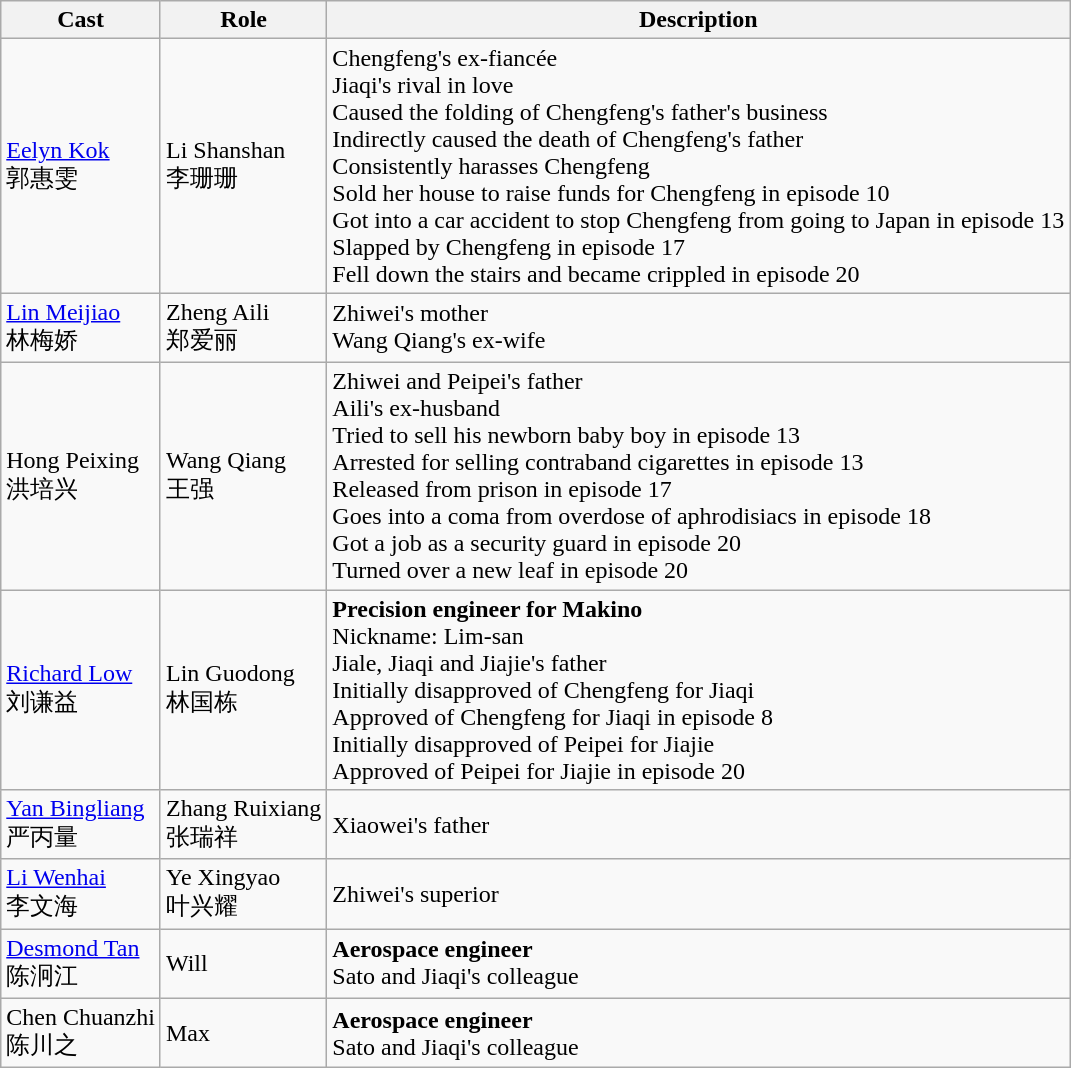<table class="wikitable">
<tr>
<th>Cast</th>
<th>Role</th>
<th>Description</th>
</tr>
<tr>
<td><a href='#'>Eelyn Kok</a> <br> 郭惠雯</td>
<td>Li Shanshan <br> 李珊珊</td>
<td>Chengfeng's ex-fiancée <br> Jiaqi's rival in love <br> Caused the folding of Chengfeng's father's business <br> Indirectly caused the death of Chengfeng's father <br> Consistently harasses Chengfeng <br> Sold her house to raise funds for Chengfeng in episode 10 <br> Got into a car accident to stop Chengfeng from going to Japan in episode 13 <br> Slapped by Chengfeng in episode 17 <br> Fell down the stairs and became crippled in episode 20</td>
</tr>
<tr>
<td><a href='#'>Lin Meijiao</a> <br> 林梅娇</td>
<td>Zheng Aili <br> 郑爱丽</td>
<td>Zhiwei's mother <br> Wang Qiang's ex-wife</td>
</tr>
<tr>
<td>Hong Peixing <br> 洪培兴</td>
<td>Wang Qiang <br> 王强</td>
<td>Zhiwei and Peipei's father <br> Aili's ex-husband <br> Tried to sell his newborn baby boy in episode 13 <br> Arrested for selling contraband cigarettes in episode 13 <br> Released from prison in episode 17 <br> Goes into a coma from overdose of aphrodisiacs in episode 18 <br> Got a job as a security guard in episode 20 <br> Turned over a new leaf in episode 20</td>
</tr>
<tr>
<td><a href='#'>Richard Low</a> <br> 刘谦益</td>
<td>Lin Guodong <br> 林国栋</td>
<td><strong>Precision engineer for Makino</strong> <br> Nickname: Lim-san <br> Jiale, Jiaqi and Jiajie's father <br> Initially disapproved of Chengfeng for Jiaqi <br> Approved of Chengfeng for Jiaqi in episode 8 <br> Initially disapproved of Peipei for Jiajie <br> Approved of Peipei for Jiajie in episode 20</td>
</tr>
<tr>
<td><a href='#'>Yan Bingliang</a> <br> 严丙量</td>
<td>Zhang Ruixiang <br> 张瑞祥</td>
<td>Xiaowei's father</td>
</tr>
<tr>
<td><a href='#'>Li Wenhai</a> <br> 李文海</td>
<td>Ye Xingyao <br> 叶兴耀</td>
<td>Zhiwei's superior</td>
</tr>
<tr>
<td><a href='#'>Desmond Tan</a> <br> 陈泂江</td>
<td>Will</td>
<td><strong>Aerospace engineer</strong> <br> Sato and Jiaqi's colleague</td>
</tr>
<tr>
<td>Chen Chuanzhi <br> 陈川之</td>
<td>Max</td>
<td><strong>Aerospace engineer</strong> <br> Sato and Jiaqi's colleague</td>
</tr>
</table>
